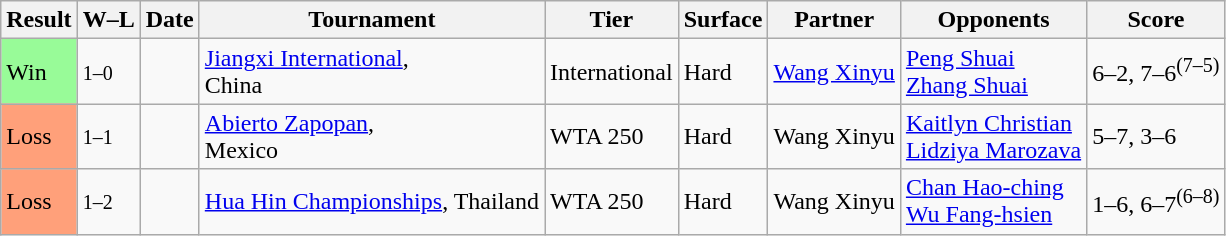<table class="sortable wikitable">
<tr>
<th>Result</th>
<th class="unsortable">W–L</th>
<th>Date</th>
<th>Tournament</th>
<th>Tier</th>
<th>Surface</th>
<th>Partner</th>
<th>Opponents</th>
<th class="unsortable">Score</th>
</tr>
<tr>
<td style="background:#98fb98;">Win</td>
<td><small>1–0</small></td>
<td><a href='#'></a></td>
<td><a href='#'>Jiangxi International</a>, <br>China</td>
<td>International</td>
<td>Hard</td>
<td> <a href='#'>Wang Xinyu</a></td>
<td> <a href='#'>Peng Shuai</a> <br>  <a href='#'>Zhang Shuai</a></td>
<td>6–2, 7–6<sup>(7–5)</sup></td>
</tr>
<tr>
<td style="background:#ffa07a;">Loss</td>
<td><small>1–1</small></td>
<td><a href='#'></a></td>
<td><a href='#'>Abierto Zapopan</a>, <br>Mexico</td>
<td>WTA 250</td>
<td>Hard</td>
<td> Wang Xinyu</td>
<td> <a href='#'>Kaitlyn Christian</a> <br>  <a href='#'>Lidziya Marozava</a></td>
<td>5–7, 3–6</td>
</tr>
<tr>
<td bgcolor=FFA07A>Loss</td>
<td><small>1–2</small></td>
<td><a href='#'></a></td>
<td><a href='#'>Hua Hin Championships</a>, Thailand</td>
<td>WTA 250</td>
<td>Hard</td>
<td> Wang Xinyu</td>
<td> <a href='#'>Chan Hao-ching</a> <br>  <a href='#'>Wu Fang-hsien</a></td>
<td>1–6, 6–7<sup>(6–8)</sup></td>
</tr>
</table>
